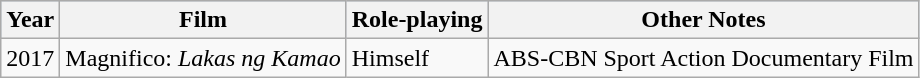<table class="wikitable">
<tr style="background:#b0c4de; text-align:center;">
<th>Year</th>
<th>Film</th>
<th>Role-playing</th>
<th>Other Notes</th>
</tr>
<tr>
<td>2017</td>
<td>Magnifico: <em>Lakas ng Kamao</td>
<td>Himself</td>
<td>ABS-CBN Sport Action Documentary Film</td>
</tr>
</table>
